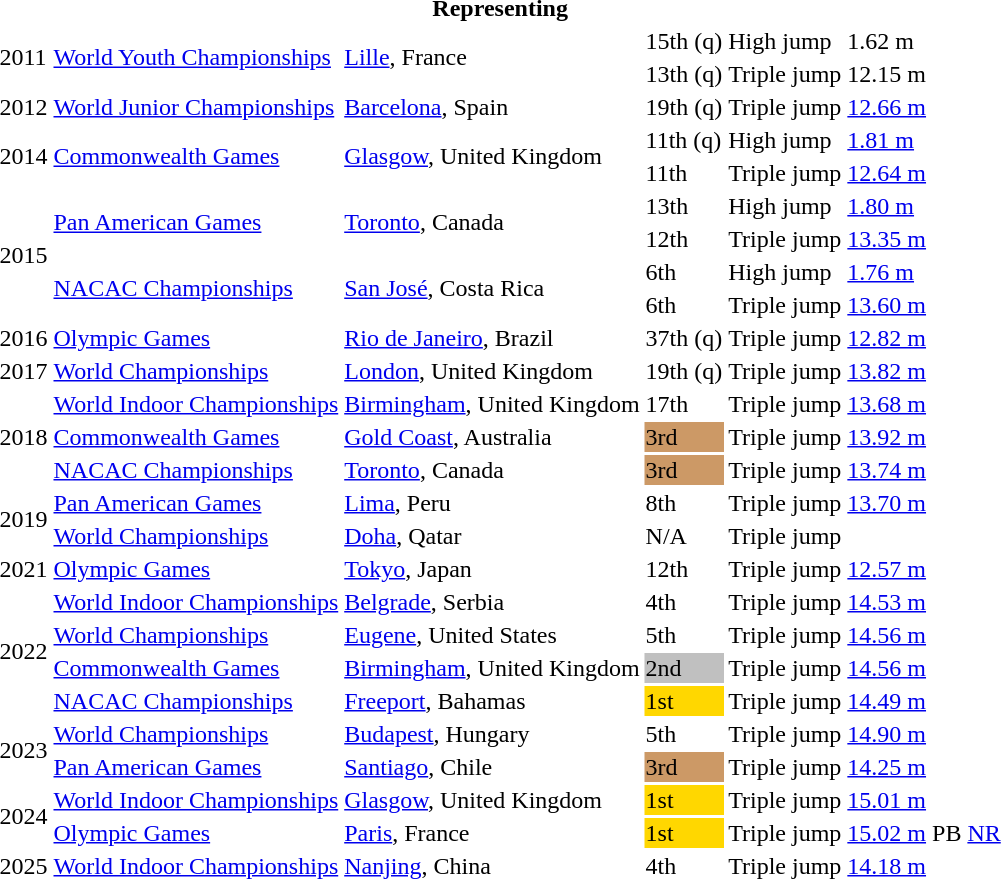<table>
<tr>
<th colspan="6">Representing </th>
</tr>
<tr>
<td rowspan=2>2011</td>
<td rowspan=2><a href='#'>World Youth Championships</a></td>
<td rowspan=2><a href='#'>Lille</a>, France</td>
<td>15th (q)</td>
<td>High jump</td>
<td>1.62 m</td>
</tr>
<tr>
<td>13th (q)</td>
<td>Triple jump</td>
<td>12.15 m</td>
</tr>
<tr>
<td rowspan=1>2012</td>
<td rowspan=1><a href='#'>World Junior Championships</a></td>
<td rowspan=1><a href='#'>Barcelona</a>, Spain</td>
<td>19th (q)</td>
<td>Triple jump</td>
<td><a href='#'>12.66 m</a></td>
</tr>
<tr>
<td rowspan=2>2014</td>
<td rowspan=2><a href='#'>Commonwealth Games</a></td>
<td rowspan=2><a href='#'>Glasgow</a>, United Kingdom</td>
<td>11th (q)</td>
<td>High jump</td>
<td><a href='#'>1.81 m</a></td>
</tr>
<tr>
<td>11th</td>
<td>Triple jump</td>
<td><a href='#'>12.64 m</a></td>
</tr>
<tr>
<td rowspan=4>2015</td>
<td rowspan=2><a href='#'>Pan American Games</a></td>
<td rowspan=2><a href='#'>Toronto</a>, Canada</td>
<td>13th</td>
<td>High jump</td>
<td><a href='#'>1.80 m</a></td>
</tr>
<tr>
<td>12th</td>
<td>Triple jump</td>
<td><a href='#'>13.35 m</a></td>
</tr>
<tr>
<td rowspan=2><a href='#'>NACAC Championships</a></td>
<td rowspan=2><a href='#'>San José</a>, Costa Rica</td>
<td>6th</td>
<td>High jump</td>
<td><a href='#'>1.76 m</a></td>
</tr>
<tr>
<td>6th</td>
<td>Triple jump</td>
<td><a href='#'>13.60 m</a></td>
</tr>
<tr>
<td rowspan=1>2016</td>
<td rowspan=1><a href='#'>Olympic Games</a></td>
<td rowspan=1><a href='#'>Rio de Janeiro</a>, Brazil</td>
<td>37th (q)</td>
<td>Triple jump</td>
<td><a href='#'>12.82 m</a></td>
</tr>
<tr>
<td rowspan=1>2017</td>
<td rowspan=1><a href='#'>World Championships</a></td>
<td rowspan=1><a href='#'>London</a>, United Kingdom</td>
<td>19th (q)</td>
<td>Triple jump</td>
<td><a href='#'>13.82 m</a></td>
</tr>
<tr>
<td rowspan=3>2018</td>
<td rowspan=1><a href='#'>World Indoor Championships</a></td>
<td><a href='#'>Birmingham</a>, United Kingdom</td>
<td>17th</td>
<td>Triple jump</td>
<td><a href='#'>13.68 m</a></td>
</tr>
<tr>
<td><a href='#'>Commonwealth Games</a></td>
<td><a href='#'>Gold Coast</a>, Australia</td>
<td bgcolor=cc9966>3rd</td>
<td>Triple jump</td>
<td><a href='#'>13.92 m</a></td>
</tr>
<tr>
<td><a href='#'>NACAC Championships</a></td>
<td><a href='#'>Toronto</a>, Canada</td>
<td bgcolor=cc9966>3rd</td>
<td>Triple jump</td>
<td><a href='#'>13.74 m</a></td>
</tr>
<tr>
<td rowspan=2>2019</td>
<td rowspan=1><a href='#'>Pan American Games</a></td>
<td><a href='#'>Lima</a>, Peru</td>
<td>8th</td>
<td>Triple jump</td>
<td><a href='#'>13.70 m</a></td>
</tr>
<tr>
<td><a href='#'>World Championships</a></td>
<td><a href='#'>Doha</a>, Qatar</td>
<td>N/A</td>
<td>Triple jump</td>
<td></td>
</tr>
<tr>
<td rowspan=1>2021</td>
<td rowspan=1><a href='#'>Olympic Games</a></td>
<td rowspan=1><a href='#'>Tokyo</a>, Japan</td>
<td>12th</td>
<td>Triple jump</td>
<td><a href='#'>12.57 m</a></td>
</tr>
<tr>
<td rowspan=4>2022</td>
<td><a href='#'>World Indoor Championships</a></td>
<td><a href='#'>Belgrade</a>, Serbia</td>
<td>4th</td>
<td>Triple jump</td>
<td><a href='#'>14.53 m</a></td>
</tr>
<tr>
<td><a href='#'>World Championships</a></td>
<td><a href='#'>Eugene</a>, United States</td>
<td>5th</td>
<td>Triple jump</td>
<td><a href='#'>14.56 m</a></td>
</tr>
<tr>
<td><a href='#'>Commonwealth Games</a></td>
<td><a href='#'>Birmingham</a>, United Kingdom</td>
<td bgcolor=silver>2nd</td>
<td>Triple jump</td>
<td><a href='#'>14.56 m</a></td>
</tr>
<tr>
<td><a href='#'>NACAC Championships</a></td>
<td><a href='#'>Freeport</a>, Bahamas</td>
<td bgcolor=gold>1st</td>
<td>Triple jump</td>
<td><a href='#'>14.49 m</a></td>
</tr>
<tr>
<td rowspan=2>2023</td>
<td><a href='#'>World Championships</a></td>
<td><a href='#'>Budapest</a>, Hungary</td>
<td>5th</td>
<td>Triple jump</td>
<td><a href='#'>14.90 m</a></td>
</tr>
<tr>
<td><a href='#'>Pan American Games</a></td>
<td><a href='#'>Santiago</a>, Chile</td>
<td bgcolor=cc9966>3rd</td>
<td>Triple jump</td>
<td><a href='#'>14.25 m</a></td>
</tr>
<tr>
<td rowspan=2>2024</td>
<td><a href='#'>World Indoor Championships</a></td>
<td><a href='#'>Glasgow</a>, United Kingdom</td>
<td bgcolor=gold>1st</td>
<td>Triple jump</td>
<td><a href='#'>15.01 m</a></td>
</tr>
<tr>
<td><a href='#'>Olympic Games</a></td>
<td><a href='#'>Paris</a>, France</td>
<td bgcolor=gold>1st</td>
<td>Triple jump</td>
<td><a href='#'>15.02 m</a> PB <a href='#'>NR</a></td>
</tr>
<tr>
<td>2025</td>
<td><a href='#'>World Indoor Championships</a></td>
<td><a href='#'>Nanjing</a>, China</td>
<td>4th</td>
<td>Triple jump</td>
<td><a href='#'> 14.18 m</a></td>
</tr>
<tr>
</tr>
</table>
